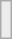<table class="wikitable" style="margin:1em auto;">
<tr>
<td bgcolor="#ECECEC"><br></td>
</tr>
</table>
